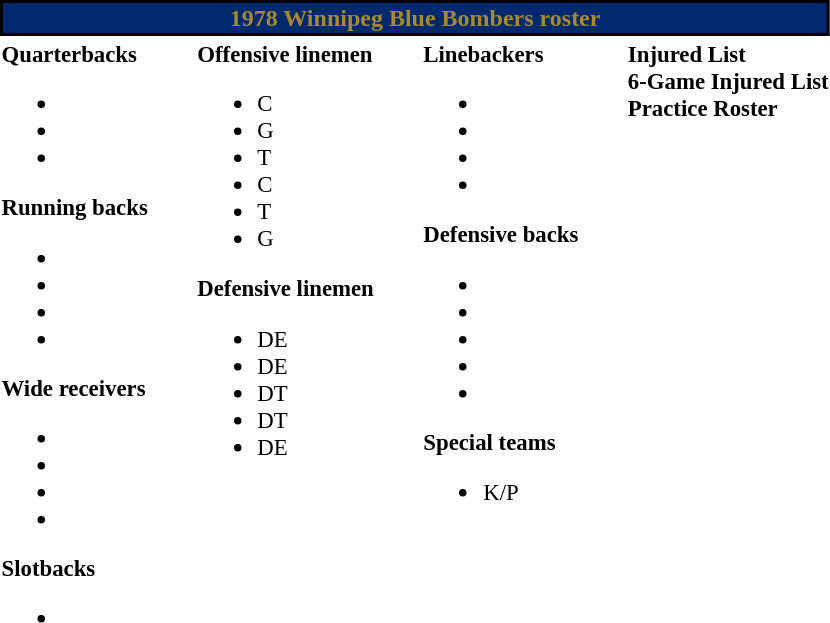<table class="toccolours" style="text-align: left;">
<tr>
<th colspan="9" style="background-color:#01296D; color:#A8892D;; border:2px solid black; text-align: center">1978 Winnipeg Blue Bombers roster</th>
</tr>
<tr>
<td style="font-size: 95%;vertical-align:top;"><strong>Quarterbacks</strong><br><ul><li></li><li></li><li></li></ul><strong>Running backs</strong><ul><li></li><li></li><li></li><li></li></ul><strong>Wide receivers</strong><ul><li></li><li></li><li></li><li></li></ul><strong>Slotbacks</strong><ul><li></li></ul></td>
<td style="width: 25px;"></td>
<td style="font-size: 95%;vertical-align:top;"><strong>Offensive linemen</strong><br><ul><li> C</li><li> G</li><li> T</li><li> C</li><li> T</li><li> G</li></ul><strong>Defensive linemen</strong><ul><li> DE</li><li> DE</li><li> DT</li><li> DT</li><li> DE</li></ul></td>
<td style="width: 25px;"></td>
<td style="font-size: 95%;vertical-align:top;"><strong>Linebackers </strong><br><ul><li></li><li></li><li></li><li></li></ul><strong>Defensive backs</strong><ul><li></li><li></li><li></li><li></li><li></li></ul><strong>Special teams</strong><ul><li> K/P</li></ul></td>
<td style="width: 25px;"></td>
<td style="font-size: 95%;vertical-align:top;"><strong>Injured List</strong><br><strong>6-Game Injured List</strong><br><strong>Practice Roster</strong><br></td>
</tr>
<tr>
</tr>
</table>
